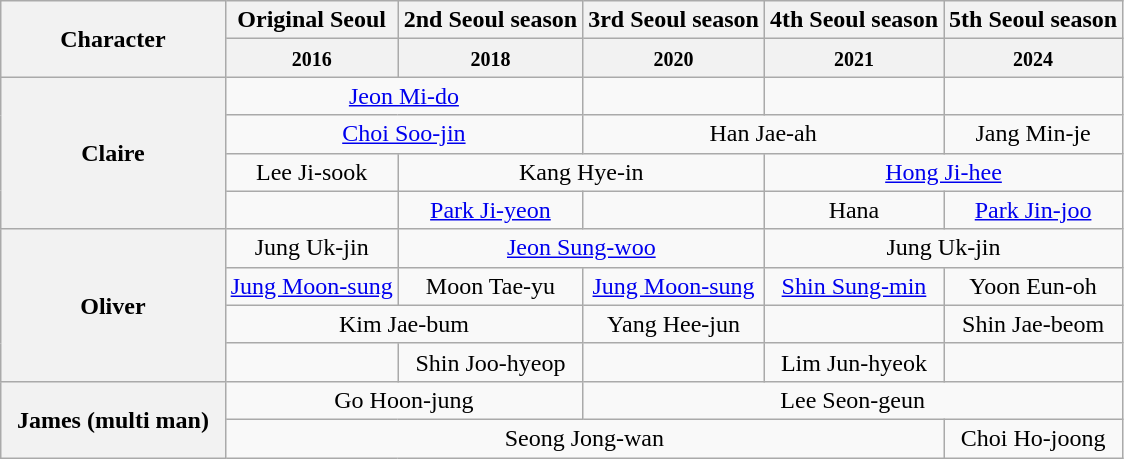<table class="wikitable" style="width:100;">
<tr>
<th rowspan="2" width="20%">Character</th>
<th>Original Seoul</th>
<th>2nd Seoul season</th>
<th>3rd Seoul season</th>
<th>4th Seoul season</th>
<th>5th Seoul season</th>
</tr>
<tr>
<th><small>2016</small></th>
<th><small>2018</small></th>
<th><small>2020</small></th>
<th><small>2021</small></th>
<th><small>2024</small></th>
</tr>
<tr>
<th rowspan="4" align="center">Claire</th>
<td colspan="2" align="center"><a href='#'>Jeon Mi-do</a></td>
<td></td>
<td></td>
<td></td>
</tr>
<tr>
<td colspan="2" align="center"><a href='#'>Choi Soo-jin</a></td>
<td colspan="2" align="center">Han Jae-ah</td>
<td colspan="1" align="center">Jang Min-je</td>
</tr>
<tr>
<td colspan="1" align="center">Lee Ji-sook</td>
<td colspan="2" align="center">Kang Hye-in</td>
<td colspan="2" align="center"><a href='#'>Hong Ji-hee</a></td>
</tr>
<tr>
<td></td>
<td colspan="1" align="center"><a href='#'>Park Ji-yeon</a></td>
<td></td>
<td colspan="1" align="center">Hana</td>
<td colspan="1" align="center"><a href='#'>Park Jin-joo</a></td>
</tr>
<tr>
<th rowspan="4" align="center">Oliver</th>
<td align="center">Jung Uk-jin</td>
<td colspan="2" align="center"><a href='#'>Jeon Sung-woo</a></td>
<td colspan="2" align="center">Jung Uk-jin</td>
</tr>
<tr>
<td align="center"><a href='#'>Jung Moon-sung</a></td>
<td colspan="1" align="center">Moon Tae-yu</td>
<td colspan="1" align="center"><a href='#'>Jung Moon-sung</a></td>
<td colspan="1" align="center"><a href='#'>Shin Sung-min</a></td>
<td colspan="1" align="center">Yoon Eun-oh</td>
</tr>
<tr>
<td colspan="2" align="center">Kim Jae-bum</td>
<td colspan="1" align="center">Yang Hee-jun</td>
<td></td>
<td colspan="1" align="center">Shin Jae-beom</td>
</tr>
<tr>
<td></td>
<td colspan="1" align="center">Shin Joo-hyeop</td>
<td></td>
<td colspan="1" align="center">Lim Jun-hyeok</td>
<td></td>
</tr>
<tr>
<th rowspan="2" align="center">James (multi man)</th>
<td colspan="2" align="center">Go Hoon-jung</td>
<td colspan="3" align="center">Lee Seon-geun</td>
</tr>
<tr>
<td colspan="4" align="center">Seong Jong-wan</td>
<td colspan="1" align="center">Choi Ho-joong</td>
</tr>
</table>
